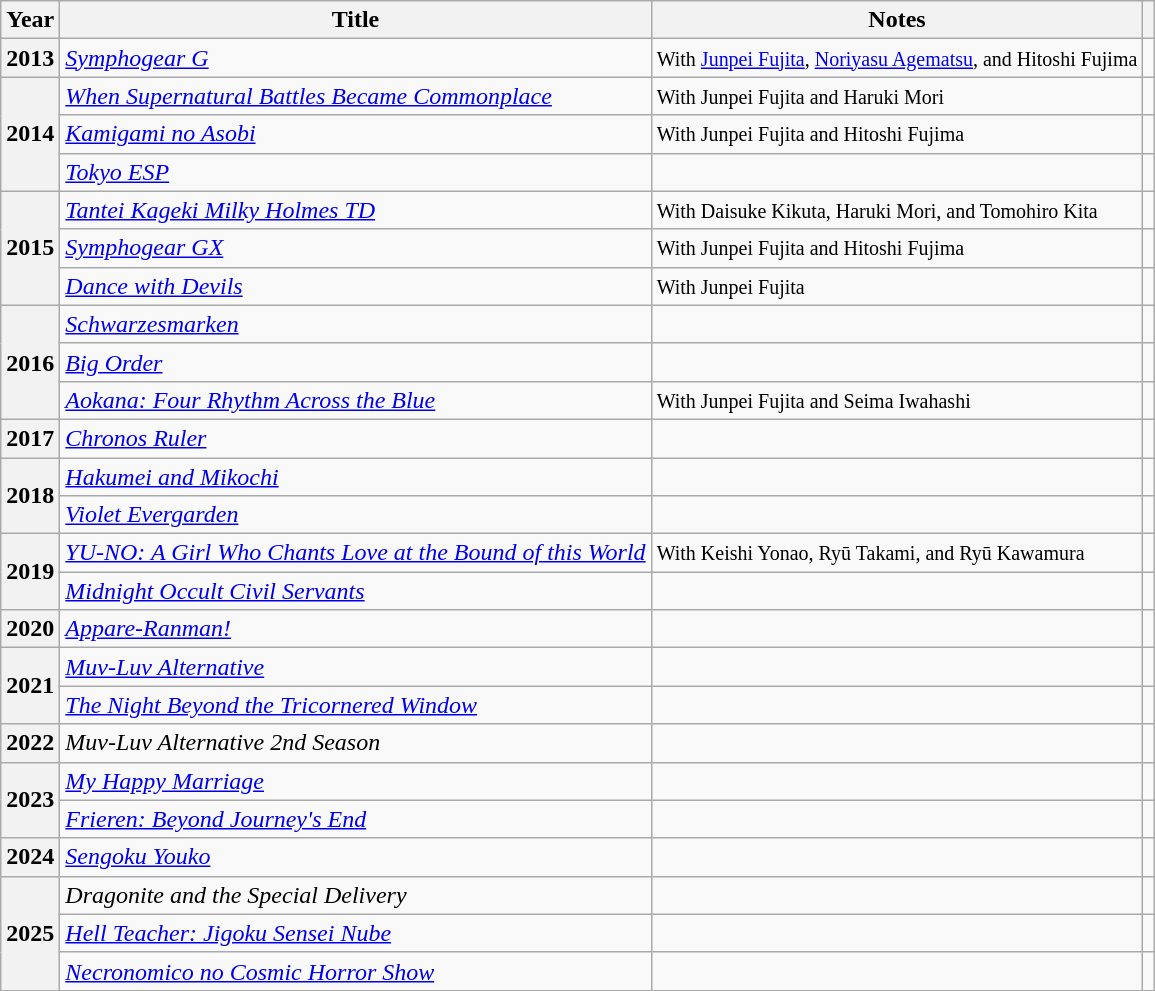<table class="wikitable sortable">
<tr>
<th>Year</th>
<th>Title</th>
<th class="unsortable">Notes</th>
<th class="unsortable"></th>
</tr>
<tr>
<th>2013</th>
<td><em><a href='#'>Symphogear G</a></em></td>
<td><small>With <a href='#'>Junpei Fujita</a>, <a href='#'>Noriyasu Agematsu</a>, and Hitoshi Fujima</small></td>
<td style="text-align:center;"></td>
</tr>
<tr>
<th rowspan="3">2014</th>
<td><em><a href='#'>When Supernatural Battles Became Commonplace</a></em></td>
<td><small>With Junpei Fujita and Haruki Mori</small></td>
<td style="text-align:center;"></td>
</tr>
<tr>
<td><em><a href='#'>Kamigami no Asobi</a></em></td>
<td><small>With Junpei Fujita and Hitoshi Fujima</small></td>
<td style="text-align:center;"></td>
</tr>
<tr>
<td><em><a href='#'>Tokyo ESP</a></em></td>
<td></td>
<td style="text-align:center;"></td>
</tr>
<tr>
<th rowspan="3">2015</th>
<td><em><a href='#'>Tantei Kageki Milky Holmes TD</a></em></td>
<td><small>With Daisuke Kikuta, Haruki Mori, and Tomohiro Kita</small></td>
<td style="text-align:center;"></td>
</tr>
<tr>
<td><em><a href='#'>Symphogear GX</a></em></td>
<td><small>With Junpei Fujita and Hitoshi Fujima</small></td>
<td style="text-align:center;"></td>
</tr>
<tr>
<td><em><a href='#'>Dance with Devils</a></em></td>
<td><small>With Junpei Fujita</small></td>
<td style="text-align:center;"></td>
</tr>
<tr>
<th rowspan="3">2016</th>
<td><em><a href='#'>Schwarzesmarken</a></em></td>
<td></td>
<td style="text-align:center;"></td>
</tr>
<tr>
<td><em><a href='#'>Big Order</a></em></td>
<td></td>
<td style="text-align:center;"></td>
</tr>
<tr>
<td><em><a href='#'>Aokana: Four Rhythm Across the Blue</a></em></td>
<td><small>With Junpei Fujita and Seima Iwahashi</small></td>
<td style="text-align:center;"></td>
</tr>
<tr>
<th>2017</th>
<td><em><a href='#'>Chronos Ruler</a></em></td>
<td></td>
<td style="text-align:center;"></td>
</tr>
<tr>
<th rowspan="2">2018</th>
<td><em><a href='#'>Hakumei and Mikochi</a></em></td>
<td></td>
<td style="text-align:center;"></td>
</tr>
<tr>
<td><em><a href='#'>Violet Evergarden</a></em></td>
<td></td>
<td style="text-align:center;"></td>
</tr>
<tr>
<th rowspan="2">2019</th>
<td><em><a href='#'>YU-NO: A Girl Who Chants Love at the Bound of this World</a></em></td>
<td><small>With Keishi Yonao, Ryū Takami, and Ryū Kawamura</small></td>
<td style="text-align:center;"></td>
</tr>
<tr>
<td><em><a href='#'>Midnight Occult Civil Servants</a></em></td>
<td></td>
<td style="text-align:center;"></td>
</tr>
<tr>
<th>2020</th>
<td><em><a href='#'>Appare-Ranman!</a></em></td>
<td></td>
<td style="text-align:center;"></td>
</tr>
<tr>
<th rowspan="2">2021</th>
<td><em><a href='#'>Muv-Luv Alternative</a></em></td>
<td></td>
<td style="text-align:center;"></td>
</tr>
<tr>
<td><em><a href='#'>The Night Beyond the Tricornered Window</a></em></td>
<td></td>
<td style="text-align:center;"></td>
</tr>
<tr>
<th>2022</th>
<td><em>Muv-Luv Alternative 2nd Season</em></td>
<td></td>
<td style="text-align:center;"></td>
</tr>
<tr>
<th rowspan="2">2023</th>
<td><em><a href='#'>My Happy Marriage</a></em></td>
<td></td>
<td style="text-align:center;"></td>
</tr>
<tr>
<td><em><a href='#'>Frieren: Beyond Journey's End</a></em></td>
<td></td>
<td style="text-align:center;"></td>
</tr>
<tr>
<th>2024</th>
<td><em><a href='#'>Sengoku Youko</a></em></td>
<td></td>
<td style="text-align:center;"></td>
</tr>
<tr>
<th rowspan="3">2025</th>
<td><em>Dragonite and the Special Delivery</em></td>
<td></td>
<td style="text-align:center;"></td>
</tr>
<tr>
<td><em><a href='#'>Hell Teacher: Jigoku Sensei Nube</a></em></td>
<td></td>
<td style="text-align:center;"></td>
</tr>
<tr>
<td><em><a href='#'>Necronomico no Cosmic Horror Show</a></em></td>
<td></td>
<td style="text-align:center;"></td>
</tr>
</table>
